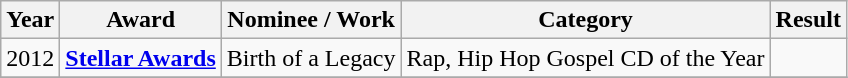<table class="wikitable">
<tr>
<th>Year</th>
<th>Award</th>
<th>Nominee / Work</th>
<th>Category</th>
<th>Result</th>
</tr>
<tr>
<td>2012</td>
<td><strong><a href='#'>Stellar Awards</a></strong></td>
<td>Birth of a Legacy</td>
<td>Rap, Hip Hop Gospel CD of the Year</td>
<td></td>
</tr>
<tr>
</tr>
</table>
